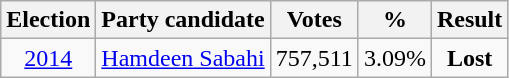<table class=wikitable style=text-align:center>
<tr>
<th>Election</th>
<th>Party candidate</th>
<th>Votes</th>
<th>%</th>
<th>Result</th>
</tr>
<tr>
<td><a href='#'>2014</a></td>
<td rowspan="5"><a href='#'>Hamdeen Sabahi</a></td>
<td>757,511</td>
<td>3.09%</td>
<td><strong>Lost</strong> </td>
</tr>
</table>
